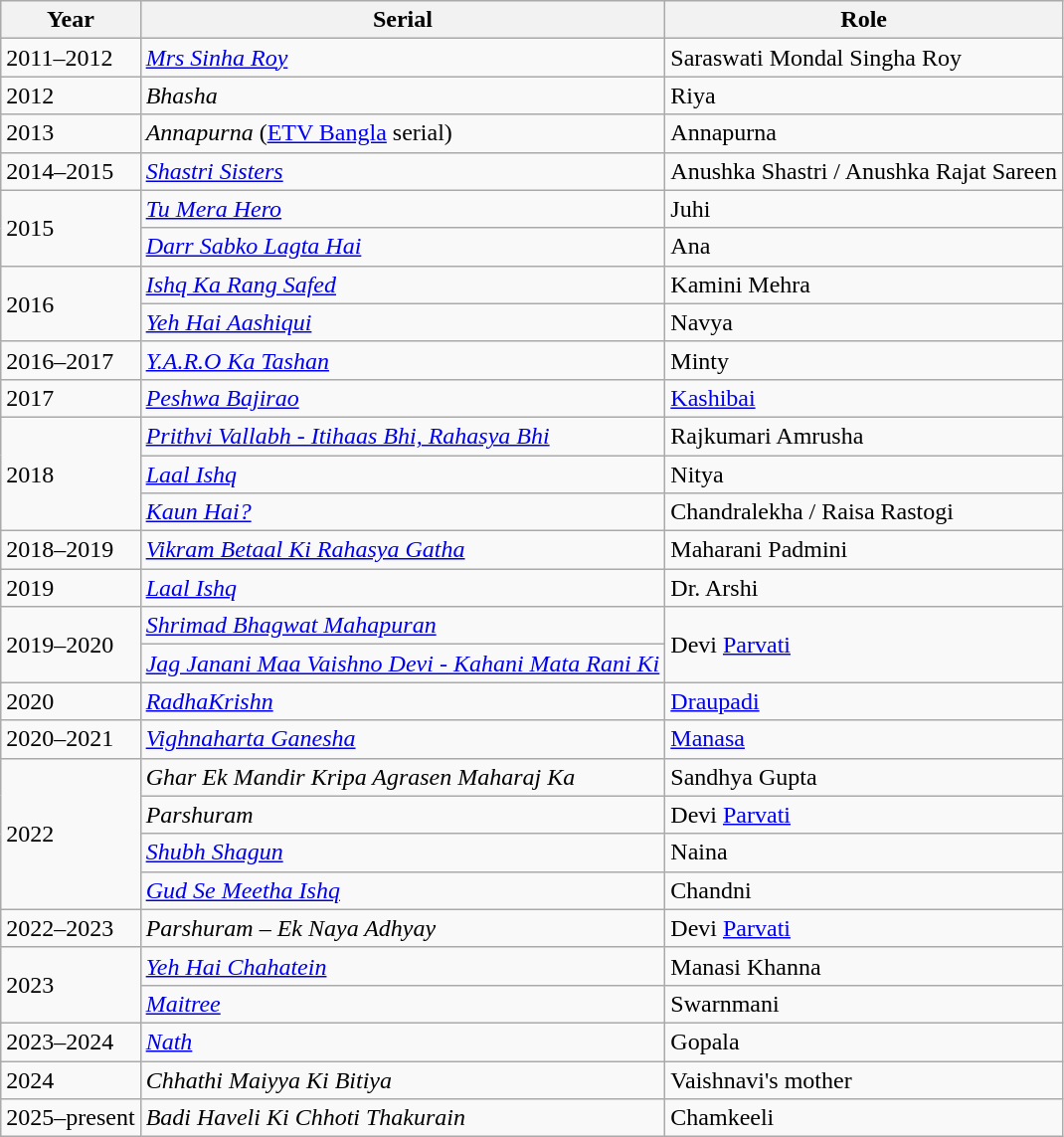<table class="wikitable sortable">
<tr>
<th>Year</th>
<th>Serial</th>
<th>Role</th>
</tr>
<tr>
<td>2011–2012</td>
<td><em><a href='#'>Mrs Sinha Roy</a></em></td>
<td>Saraswati Mondal Singha Roy</td>
</tr>
<tr>
<td>2012</td>
<td><em>Bhasha</em></td>
<td>Riya</td>
</tr>
<tr>
<td>2013</td>
<td><em>Annapurna</em> (<a href='#'>ETV Bangla</a> serial)</td>
<td>Annapurna</td>
</tr>
<tr>
<td>2014–2015</td>
<td><em><a href='#'>Shastri Sisters</a></em></td>
<td>Anushka Shastri / Anushka Rajat Sareen</td>
</tr>
<tr>
<td rowspan="2">2015</td>
<td><em><a href='#'>Tu Mera Hero</a></em></td>
<td>Juhi</td>
</tr>
<tr>
<td><em><a href='#'>Darr Sabko Lagta Hai</a></em></td>
<td>Ana</td>
</tr>
<tr>
<td rowspan="2">2016</td>
<td><em><a href='#'>Ishq Ka Rang Safed</a></em></td>
<td>Kamini Mehra</td>
</tr>
<tr>
<td><em><a href='#'>Yeh Hai Aashiqui</a></em></td>
<td>Navya</td>
</tr>
<tr>
<td>2016–2017</td>
<td><em><a href='#'>Y.A.R.O Ka Tashan</a></em></td>
<td>Minty</td>
</tr>
<tr>
<td>2017</td>
<td><em><a href='#'>Peshwa Bajirao</a></em></td>
<td><a href='#'>Kashibai</a></td>
</tr>
<tr>
<td rowspan="3">2018</td>
<td><em><a href='#'>Prithvi Vallabh - Itihaas Bhi, Rahasya Bhi</a></em></td>
<td>Rajkumari Amrusha</td>
</tr>
<tr>
<td><em><a href='#'>Laal Ishq</a></em></td>
<td>Nitya</td>
</tr>
<tr>
<td><em><a href='#'>Kaun Hai?</a></em></td>
<td>Chandralekha / Raisa Rastogi</td>
</tr>
<tr>
<td>2018–2019</td>
<td><em><a href='#'>Vikram Betaal Ki Rahasya Gatha</a></em></td>
<td>Maharani Padmini</td>
</tr>
<tr>
<td>2019</td>
<td><em><a href='#'>Laal Ishq</a></em></td>
<td>Dr. Arshi</td>
</tr>
<tr>
<td rowspan="2">2019–2020</td>
<td><em><a href='#'>Shrimad Bhagwat Mahapuran</a></em></td>
<td rowspan="2">Devi <a href='#'>Parvati</a></td>
</tr>
<tr>
<td><em><a href='#'>Jag Janani Maa Vaishno Devi - Kahani Mata Rani Ki</a></em></td>
</tr>
<tr>
<td>2020</td>
<td><em><a href='#'>RadhaKrishn</a></em></td>
<td><a href='#'>Draupadi</a></td>
</tr>
<tr>
<td>2020–2021</td>
<td><em><a href='#'>Vighnaharta Ganesha</a></em></td>
<td><a href='#'>Manasa</a></td>
</tr>
<tr>
<td rowspan="4">2022</td>
<td><em>Ghar Ek Mandir Kripa Agrasen Maharaj Ka</em></td>
<td>Sandhya Gupta</td>
</tr>
<tr>
<td><em>Parshuram</em></td>
<td>Devi <a href='#'>Parvati</a></td>
</tr>
<tr>
<td><em><a href='#'>Shubh Shagun</a></em></td>
<td>Naina</td>
</tr>
<tr>
<td><em><a href='#'>Gud Se Meetha Ishq</a></em></td>
<td>Chandni</td>
</tr>
<tr>
<td>2022–2023</td>
<td><em>Parshuram – Ek Naya Adhyay</em></td>
<td>Devi <a href='#'>Parvati</a></td>
</tr>
<tr>
<td rowspan="2">2023</td>
<td><em><a href='#'>Yeh Hai Chahatein</a></em></td>
<td>Manasi Khanna</td>
</tr>
<tr>
<td><em> <a href='#'>Maitree</a></em></td>
<td>Swarnmani</td>
</tr>
<tr>
<td>2023–2024</td>
<td><em><a href='#'>Nath</a></em></td>
<td>Gopala</td>
</tr>
<tr>
<td>2024</td>
<td><em>Chhathi Maiyya Ki Bitiya</em></td>
<td>Vaishnavi's mother</td>
</tr>
<tr>
<td>2025–present</td>
<td><em>Badi Haveli Ki Chhoti Thakurain</em></td>
<td>Chamkeeli</td>
</tr>
</table>
